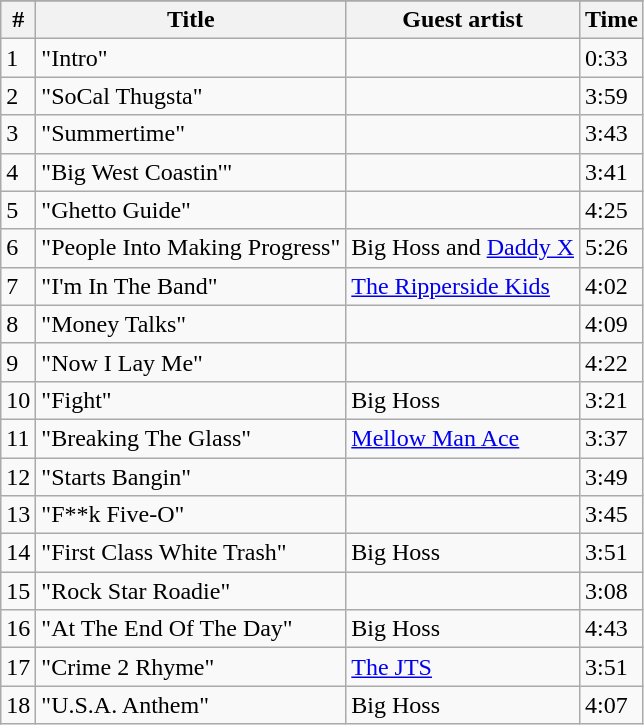<table class="wikitable">
<tr>
</tr>
<tr>
<th align="center">#</th>
<th align="center">Title</th>
<th align="center">Guest artist</th>
<th align="center">Time</th>
</tr>
<tr>
<td>1</td>
<td>"Intro"</td>
<td></td>
<td>0:33</td>
</tr>
<tr>
<td>2</td>
<td>"SoCal Thugsta"</td>
<td></td>
<td>3:59</td>
</tr>
<tr>
<td>3</td>
<td>"Summertime"</td>
<td></td>
<td>3:43</td>
</tr>
<tr>
<td>4</td>
<td>"Big West Coastin'"</td>
<td></td>
<td>3:41</td>
</tr>
<tr>
<td>5</td>
<td>"Ghetto Guide"</td>
<td></td>
<td>4:25</td>
</tr>
<tr>
<td>6</td>
<td>"People Into Making Progress"</td>
<td>Big Hoss and <a href='#'>Daddy X</a></td>
<td>5:26</td>
</tr>
<tr>
<td>7</td>
<td>"I'm In The Band"</td>
<td><a href='#'>The Ripperside Kids</a></td>
<td>4:02</td>
</tr>
<tr>
<td>8</td>
<td>"Money Talks"</td>
<td></td>
<td>4:09</td>
</tr>
<tr>
<td>9</td>
<td>"Now I Lay Me"</td>
<td></td>
<td>4:22</td>
</tr>
<tr>
<td>10</td>
<td>"Fight"</td>
<td>Big Hoss</td>
<td>3:21</td>
</tr>
<tr>
<td>11</td>
<td>"Breaking The Glass"</td>
<td><a href='#'>Mellow Man Ace</a></td>
<td>3:37</td>
</tr>
<tr>
<td>12</td>
<td>"Starts Bangin"</td>
<td></td>
<td>3:49</td>
</tr>
<tr>
<td>13</td>
<td>"F**k Five-O"</td>
<td></td>
<td>3:45</td>
</tr>
<tr>
<td>14</td>
<td>"First Class White Trash"</td>
<td>Big Hoss</td>
<td>3:51</td>
</tr>
<tr>
<td>15</td>
<td>"Rock Star Roadie"</td>
<td></td>
<td>3:08</td>
</tr>
<tr>
<td>16</td>
<td>"At The End Of The Day"</td>
<td>Big Hoss</td>
<td>4:43</td>
</tr>
<tr>
<td>17</td>
<td>"Crime 2 Rhyme"</td>
<td><a href='#'>The JTS</a></td>
<td>3:51</td>
</tr>
<tr>
<td>18</td>
<td>"U.S.A. Anthem"</td>
<td>Big Hoss</td>
<td>4:07</td>
</tr>
</table>
